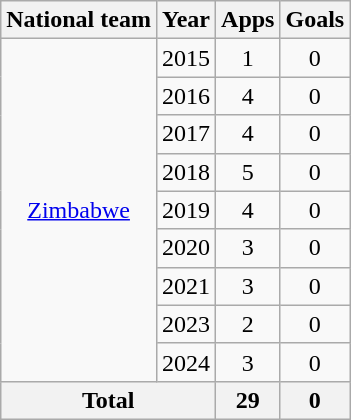<table class="wikitable" style="text-align:center">
<tr>
<th>National team</th>
<th>Year</th>
<th>Apps</th>
<th>Goals</th>
</tr>
<tr>
<td rowspan="9"><a href='#'>Zimbabwe</a></td>
<td>2015</td>
<td>1</td>
<td>0</td>
</tr>
<tr>
<td>2016</td>
<td>4</td>
<td>0</td>
</tr>
<tr>
<td>2017</td>
<td>4</td>
<td>0</td>
</tr>
<tr>
<td>2018</td>
<td>5</td>
<td>0</td>
</tr>
<tr>
<td>2019</td>
<td>4</td>
<td>0</td>
</tr>
<tr>
<td>2020</td>
<td>3</td>
<td>0</td>
</tr>
<tr>
<td>2021</td>
<td>3</td>
<td>0</td>
</tr>
<tr>
<td>2023</td>
<td>2</td>
<td>0</td>
</tr>
<tr>
<td>2024</td>
<td>3</td>
<td>0</td>
</tr>
<tr>
<th colspan="2">Total</th>
<th>29</th>
<th>0</th>
</tr>
</table>
